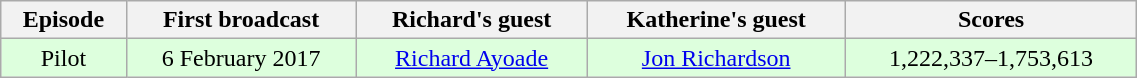<table class="wikitable" style="width:60%; text-align:center;">
<tr>
<th>Episode</th>
<th>First broadcast</th>
<th>Richard's guest</th>
<th>Katherine's guest</th>
<th>Scores</th>
</tr>
<tr style="background:#dfd;">
<td>Pilot</td>
<td>6 February 2017</td>
<td><a href='#'>Richard Ayoade</a></td>
<td><a href='#'>Jon Richardson</a></td>
<td>1,222,337–1,753,613</td>
</tr>
</table>
